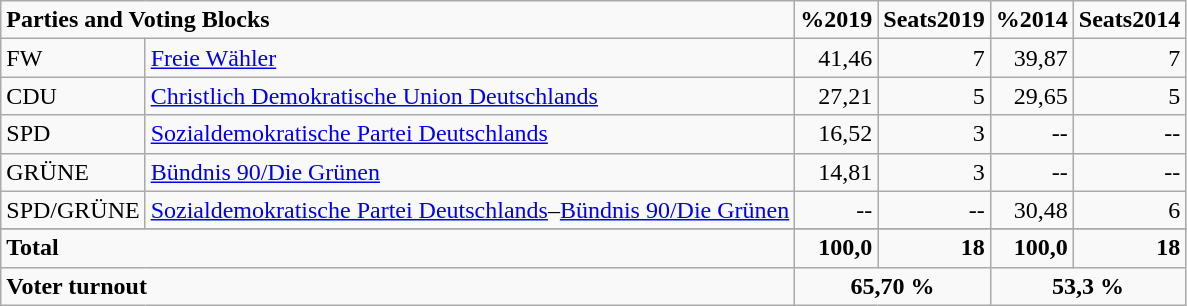<table class="wikitable">
<tr>
<td colspan="2"><strong>Parties and Voting Blocks</strong></td>
<td align="center"><strong>%2019</strong></td>
<td align="center"><strong>Seats2019</strong></td>
<td align="center"><strong>%2014</strong></td>
<td align="Center"><strong>Seats2014</strong></td>
</tr>
<tr>
<td>FW</td>
<td><a href='#'>Freie Wähler</a></td>
<td align="right">41,46</td>
<td align="right">7</td>
<td align="right">39,87</td>
<td align="right">7</td>
</tr>
<tr>
<td>CDU</td>
<td><a href='#'>Christlich Demokratische Union Deutschlands</a></td>
<td align="right">27,21</td>
<td align="right">5</td>
<td align="right">29,65</td>
<td align="right">5</td>
</tr>
<tr>
<td>SPD</td>
<td><a href='#'>Sozialdemokratische Partei Deutschlands</a></td>
<td align="right">16,52</td>
<td align="right">3</td>
<td align="right">--</td>
<td align="right">--</td>
</tr>
<tr>
<td>GRÜNE</td>
<td><a href='#'>Bündnis 90/Die Grünen</a></td>
<td align="right">14,81</td>
<td align="right">3</td>
<td align="right">--</td>
<td align="right">--</td>
</tr>
<tr>
<td>SPD/GRÜNE</td>
<td><a href='#'>Sozialdemokratische Partei Deutschlands</a>–<a href='#'>Bündnis 90/Die Grünen</a></td>
<td align="right">--</td>
<td align="right">--</td>
<td align="right">30,48</td>
<td align="right">6</td>
</tr>
<tr>
</tr>
<tr class="hintergrundfarbe5">
<td colspan="2"><strong>Total</strong></td>
<td align="right"><strong>100,0</strong></td>
<td align="right"><strong>18</strong></td>
<td align="right"><strong>100,0</strong></td>
<td align="right"><strong>18</strong></td>
</tr>
<tr class="hintergrundfarbe5">
<td colspan="2"><strong>Voter turnout</strong></td>
<td colspan="2" align="center"><strong>65,70 %</strong></td>
<td colspan="2" align="center"><strong>53,3 %</strong></td>
</tr>
</table>
